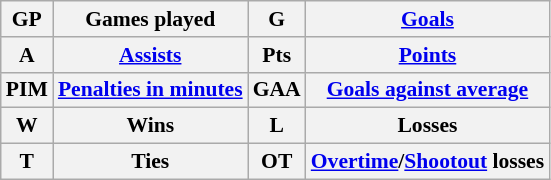<table class="wikitable" style="font-size:90%;">
<tr>
<th>GP</th>
<th>Games played</th>
<th>G</th>
<th><a href='#'>Goals</a></th>
</tr>
<tr>
<th>A</th>
<th><a href='#'>Assists</a></th>
<th>Pts</th>
<th><a href='#'>Points</a></th>
</tr>
<tr>
<th>PIM</th>
<th><a href='#'>Penalties in minutes</a></th>
<th>GAA</th>
<th><a href='#'>Goals against average</a></th>
</tr>
<tr>
<th>W</th>
<th>Wins</th>
<th>L</th>
<th>Losses</th>
</tr>
<tr>
<th>T</th>
<th>Ties</th>
<th>OT</th>
<th><a href='#'>Overtime</a>/<a href='#'>Shootout</a> losses</th>
</tr>
</table>
